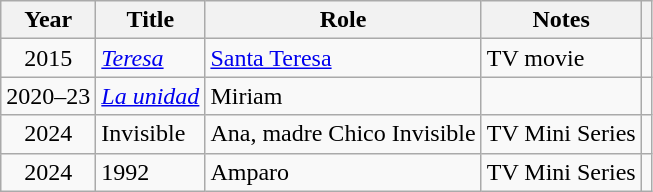<table class="wikitable sortable">
<tr>
<th>Year</th>
<th>Title</th>
<th>Role</th>
<th class = "unsortable">Notes</th>
<th class = "unsortable"></th>
</tr>
<tr>
<td align = "center">2015</td>
<td><em><a href='#'>Teresa</a></em></td>
<td><a href='#'>Santa Teresa</a></td>
<td>TV movie</td>
<td align = "center"></td>
</tr>
<tr>
<td align= "center">2020–23</td>
<td><em><a href='#'>La unidad</a></em></td>
<td>Miriam</td>
<td></td>
<td align = "center"></td>
</tr>
<tr>
<td align = "center">2024</td>
<td>Invisible</td>
<td>Ana, madre Chico Invisible</td>
<td>TV Mini Series</td>
<td></td>
</tr>
<tr>
<td align = "center">2024</td>
<td>1992</td>
<td>Amparo</td>
<td>TV Mini Series</td>
<td></td>
</tr>
</table>
